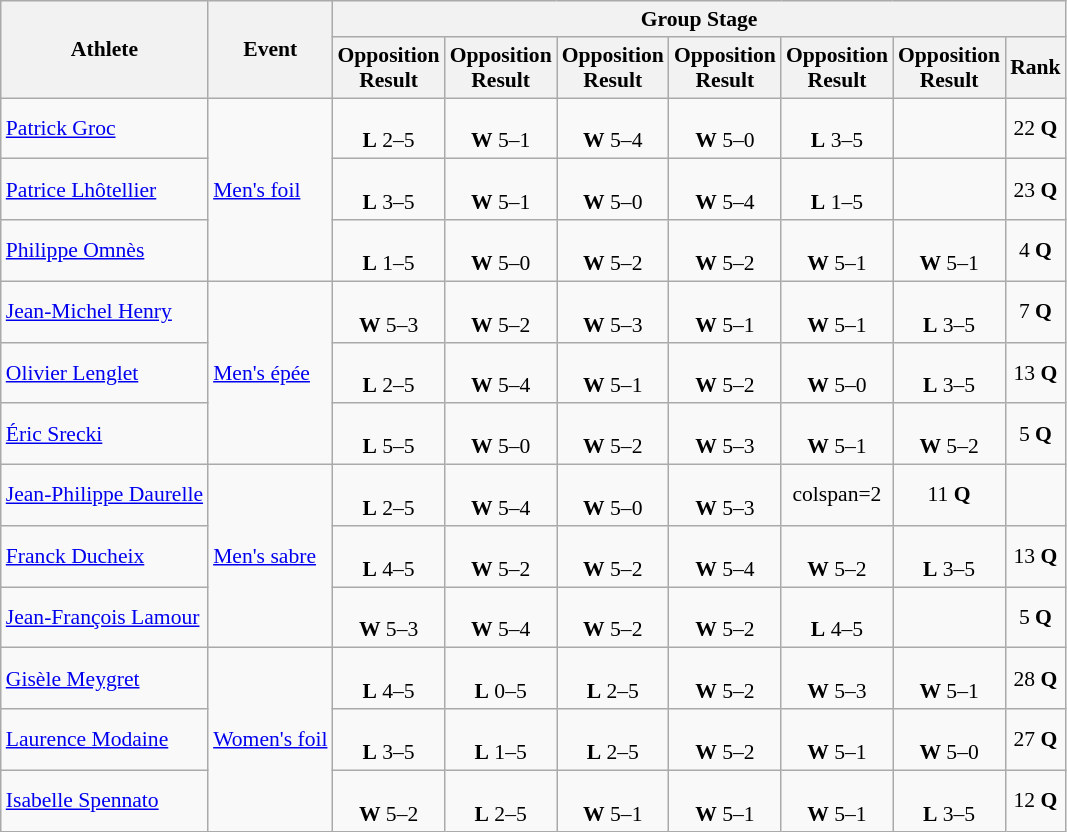<table class=wikitable style="font-size:90%">
<tr>
<th rowspan="2">Athlete</th>
<th rowspan="2">Event</th>
<th colspan="7">Group Stage</th>
</tr>
<tr>
<th>Opposition<br>Result</th>
<th>Opposition<br>Result</th>
<th>Opposition<br>Result</th>
<th>Opposition<br>Result</th>
<th>Opposition<br>Result</th>
<th>Opposition<br>Result</th>
<th>Rank</th>
</tr>
<tr align=center>
<td align=left><a href='#'>Patrick Groc</a></td>
<td align=left rowspan=3><a href='#'>Men's foil</a></td>
<td><br><strong>L</strong> 2–5</td>
<td><br><strong>W</strong> 5–1</td>
<td><br><strong>W</strong> 5–4</td>
<td><br><strong>W</strong> 5–0</td>
<td><br><strong>L</strong> 3–5</td>
<td></td>
<td>22 <strong>Q</strong></td>
</tr>
<tr align=center>
<td align=left><a href='#'>Patrice Lhôtellier</a></td>
<td><br><strong>L</strong> 3–5</td>
<td><br><strong>W</strong> 5–1</td>
<td><br><strong>W</strong> 5–0</td>
<td><br><strong>W</strong> 5–4</td>
<td><br><strong>L</strong> 1–5</td>
<td></td>
<td>23 <strong>Q</strong></td>
</tr>
<tr align=center>
<td align=left><a href='#'>Philippe Omnès</a></td>
<td><br><strong>L</strong> 1–5</td>
<td><br><strong>W</strong>  5–0</td>
<td><br><strong>W</strong> 5–2</td>
<td><br><strong>W</strong> 5–2</td>
<td><br><strong>W</strong> 5–1</td>
<td><br><strong>W</strong> 5–1</td>
<td>4 <strong>Q</strong></td>
</tr>
<tr align=center>
<td align=left><a href='#'>Jean-Michel Henry</a></td>
<td align=left rowspan=3><a href='#'>Men's épée</a></td>
<td><br><strong>W</strong> 5–3</td>
<td><br><strong>W</strong> 5–2</td>
<td><br><strong>W</strong> 5–3</td>
<td><br><strong>W</strong> 5–1</td>
<td><br><strong>W</strong> 5–1</td>
<td><br><strong>L</strong> 3–5</td>
<td>7 <strong>Q</strong></td>
</tr>
<tr align=center>
<td align=left><a href='#'>Olivier Lenglet</a></td>
<td><br><strong>L</strong> 2–5</td>
<td><br><strong>W</strong> 5–4</td>
<td><br><strong>W</strong> 5–1</td>
<td><br><strong>W</strong> 5–2</td>
<td><br><strong>W</strong> 5–0</td>
<td><br><strong>L</strong> 3–5</td>
<td>13 <strong>Q</strong></td>
</tr>
<tr align=center>
<td align=left><a href='#'>Éric Srecki</a></td>
<td><br><strong>L</strong> 5–5</td>
<td><br><strong>W</strong> 5–0</td>
<td><br><strong>W</strong> 5–2</td>
<td><br><strong>W</strong> 5–3</td>
<td><br><strong>W</strong> 5–1</td>
<td><br><strong>W</strong> 5–2</td>
<td>5 <strong>Q</strong></td>
</tr>
<tr align=center>
<td align=left><a href='#'>Jean-Philippe Daurelle</a></td>
<td align=left rowspan=3><a href='#'>Men's sabre</a></td>
<td><br><strong>L</strong> 2–5</td>
<td><br><strong>W</strong> 5–4</td>
<td><br><strong>W</strong> 5–0</td>
<td><br><strong>W</strong> 5–3</td>
<td>colspan=2</td>
<td>11 <strong>Q</strong></td>
</tr>
<tr align=center>
<td align=left><a href='#'>Franck Ducheix</a></td>
<td><br><strong>L</strong> 4–5</td>
<td><br><strong>W</strong> 5–2</td>
<td><br><strong>W</strong> 5–2</td>
<td><br><strong>W</strong> 5–4</td>
<td><br><strong>W</strong> 5–2</td>
<td><br><strong>L</strong> 3–5</td>
<td>13 <strong>Q</strong></td>
</tr>
<tr align=center>
<td align=left><a href='#'>Jean-François Lamour</a></td>
<td><br><strong>W</strong> 5–3</td>
<td><br><strong>W</strong> 5–4</td>
<td><br><strong>W</strong> 5–2</td>
<td><br><strong>W</strong> 5–2</td>
<td><br><strong>L</strong> 4–5</td>
<td></td>
<td>5 <strong>Q</strong></td>
</tr>
<tr align=center>
<td align=left><a href='#'>Gisèle Meygret</a></td>
<td align=left rowspan=3><a href='#'>Women's foil</a></td>
<td><br><strong>L</strong> 4–5</td>
<td><br><strong>L</strong> 0–5</td>
<td><br><strong>L</strong> 2–5</td>
<td><br><strong>W</strong> 5–2</td>
<td><br><strong>W</strong> 5–3</td>
<td><br><strong>W</strong> 5–1</td>
<td>28 <strong>Q</strong></td>
</tr>
<tr align=center>
<td align=left><a href='#'>Laurence Modaine</a></td>
<td><br><strong>L</strong> 3–5</td>
<td><br><strong>L</strong> 1–5</td>
<td><br><strong>L</strong> 2–5</td>
<td><br><strong>W</strong> 5–2</td>
<td><br><strong>W</strong> 5–1</td>
<td><br><strong>W</strong> 5–0</td>
<td>27 <strong>Q</strong></td>
</tr>
<tr align=center>
<td align=left><a href='#'>Isabelle Spennato</a></td>
<td><br><strong>W</strong> 5–2</td>
<td><br><strong>L</strong> 2–5</td>
<td><br><strong>W</strong> 5–1</td>
<td><br><strong>W</strong> 5–1</td>
<td><br><strong>W</strong> 5–1</td>
<td><br><strong>L</strong> 3–5</td>
<td>12 <strong>Q</strong></td>
</tr>
</table>
